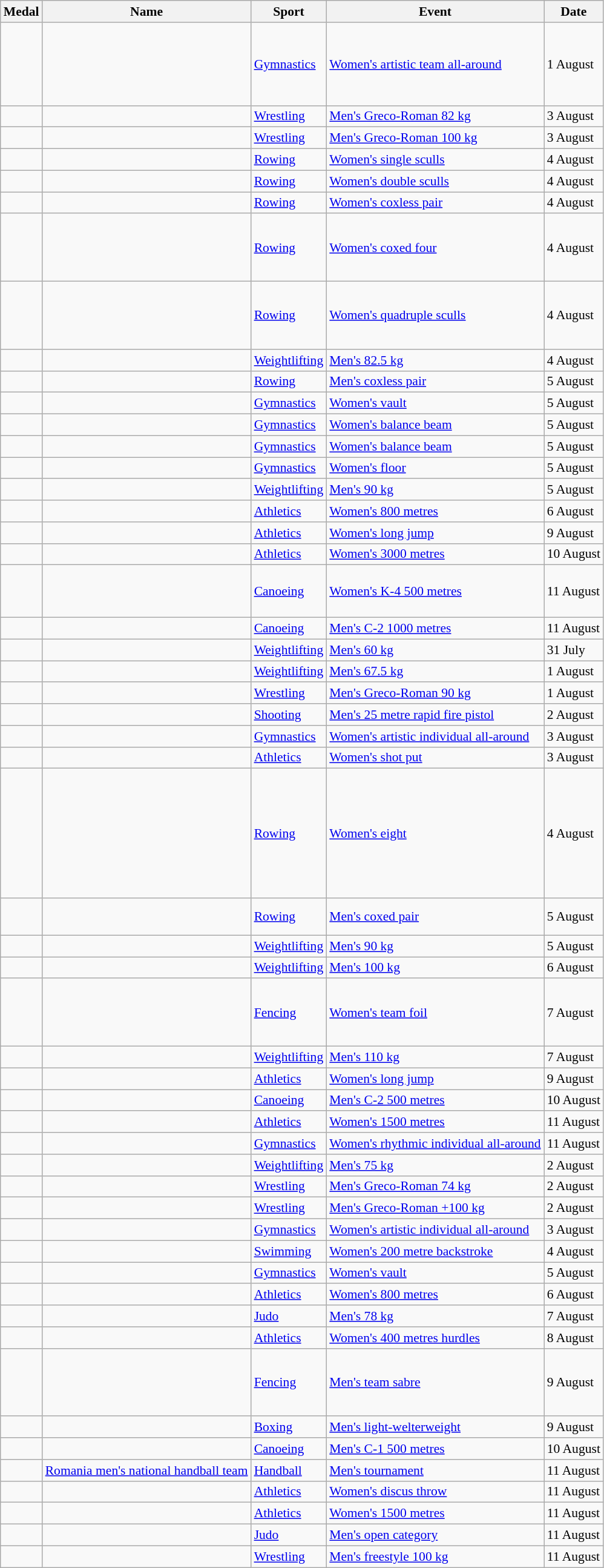<table class="wikitable sortable" style="font-size:90%">
<tr>
<th>Medal</th>
<th>Name</th>
<th>Sport</th>
<th>Event</th>
<th>Date</th>
</tr>
<tr>
<td></td>
<td><br><br><br><br><br></td>
<td><a href='#'>Gymnastics</a></td>
<td><a href='#'>Women's artistic team all-around</a></td>
<td>1 August</td>
</tr>
<tr>
<td></td>
<td></td>
<td><a href='#'>Wrestling</a></td>
<td><a href='#'>Men's Greco-Roman 82 kg</a></td>
<td>3 August</td>
</tr>
<tr>
<td></td>
<td></td>
<td><a href='#'>Wrestling</a></td>
<td><a href='#'>Men's Greco-Roman 100 kg</a></td>
<td>3 August</td>
</tr>
<tr>
<td></td>
<td></td>
<td><a href='#'>Rowing</a></td>
<td><a href='#'>Women's single sculls</a></td>
<td>4 August</td>
</tr>
<tr>
<td></td>
<td><br></td>
<td><a href='#'>Rowing</a></td>
<td><a href='#'>Women's double sculls</a></td>
<td>4 August</td>
</tr>
<tr>
<td></td>
<td><br></td>
<td><a href='#'>Rowing</a></td>
<td><a href='#'>Women's coxless pair</a></td>
<td>4 August</td>
</tr>
<tr>
<td></td>
<td><br><br><br><br></td>
<td><a href='#'>Rowing</a></td>
<td><a href='#'>Women's coxed four</a></td>
<td>4 August</td>
</tr>
<tr>
<td></td>
<td><br><br><br><br></td>
<td><a href='#'>Rowing</a></td>
<td><a href='#'>Women's quadruple sculls</a></td>
<td>4 August</td>
</tr>
<tr>
<td></td>
<td></td>
<td><a href='#'>Weightlifting</a></td>
<td><a href='#'>Men's 82.5 kg</a></td>
<td>4 August</td>
</tr>
<tr>
<td></td>
<td><br></td>
<td><a href='#'>Rowing</a></td>
<td><a href='#'>Men's coxless pair</a></td>
<td>5 August</td>
</tr>
<tr>
<td></td>
<td></td>
<td><a href='#'>Gymnastics</a></td>
<td><a href='#'>Women's vault</a></td>
<td>5 August</td>
</tr>
<tr>
<td></td>
<td></td>
<td><a href='#'>Gymnastics</a></td>
<td><a href='#'>Women's balance beam</a></td>
<td>5 August</td>
</tr>
<tr>
<td></td>
<td></td>
<td><a href='#'>Gymnastics</a></td>
<td><a href='#'>Women's balance beam</a></td>
<td>5 August</td>
</tr>
<tr>
<td></td>
<td></td>
<td><a href='#'>Gymnastics</a></td>
<td><a href='#'>Women's floor</a></td>
<td>5 August</td>
</tr>
<tr>
<td></td>
<td></td>
<td><a href='#'>Weightlifting</a></td>
<td><a href='#'>Men's 90 kg</a></td>
<td>5 August</td>
</tr>
<tr>
<td></td>
<td></td>
<td><a href='#'>Athletics</a></td>
<td><a href='#'>Women's 800 metres</a></td>
<td>6 August</td>
</tr>
<tr>
<td></td>
<td></td>
<td><a href='#'>Athletics</a></td>
<td><a href='#'>Women's long jump</a></td>
<td>9 August</td>
</tr>
<tr>
<td></td>
<td></td>
<td><a href='#'>Athletics</a></td>
<td><a href='#'>Women's 3000 metres</a></td>
<td>10 August</td>
</tr>
<tr>
<td></td>
<td><br><br><br></td>
<td><a href='#'>Canoeing</a></td>
<td><a href='#'>Women's K-4 500 metres</a></td>
<td>11 August</td>
</tr>
<tr>
<td></td>
<td><br></td>
<td><a href='#'>Canoeing</a></td>
<td><a href='#'>Men's C-2 1000 metres</a></td>
<td>11 August</td>
</tr>
<tr>
<td></td>
<td></td>
<td><a href='#'>Weightlifting</a></td>
<td><a href='#'>Men's 60 kg</a></td>
<td>31 July</td>
</tr>
<tr>
<td></td>
<td></td>
<td><a href='#'>Weightlifting</a></td>
<td><a href='#'>Men's 67.5 kg</a></td>
<td>1 August</td>
</tr>
<tr>
<td></td>
<td></td>
<td><a href='#'>Wrestling</a></td>
<td><a href='#'>Men's Greco-Roman 90 kg</a></td>
<td>1 August</td>
</tr>
<tr>
<td></td>
<td></td>
<td><a href='#'>Shooting</a></td>
<td><a href='#'>Men's 25 metre rapid fire pistol</a></td>
<td>2 August</td>
</tr>
<tr>
<td></td>
<td></td>
<td><a href='#'>Gymnastics</a></td>
<td><a href='#'>Women's artistic individual all-around</a></td>
<td>3 August</td>
</tr>
<tr>
<td></td>
<td></td>
<td><a href='#'>Athletics</a></td>
<td><a href='#'>Women's shot put</a></td>
<td>3 August</td>
</tr>
<tr>
<td></td>
<td><br><br><br><br><br><br><br><br></td>
<td><a href='#'>Rowing</a></td>
<td><a href='#'>Women's eight</a></td>
<td>4 August</td>
</tr>
<tr>
<td></td>
<td><br><br></td>
<td><a href='#'>Rowing</a></td>
<td><a href='#'>Men's coxed pair</a></td>
<td>5 August</td>
</tr>
<tr>
<td></td>
<td></td>
<td><a href='#'>Weightlifting</a></td>
<td><a href='#'>Men's 90 kg</a></td>
<td>5 August</td>
</tr>
<tr>
<td></td>
<td></td>
<td><a href='#'>Weightlifting</a></td>
<td><a href='#'>Men's 100 kg</a></td>
<td>6 August</td>
</tr>
<tr>
<td></td>
<td><br><br><br><br></td>
<td><a href='#'>Fencing</a></td>
<td><a href='#'>Women's team foil</a></td>
<td>7 August</td>
</tr>
<tr>
<td></td>
<td></td>
<td><a href='#'>Weightlifting</a></td>
<td><a href='#'>Men's 110 kg</a></td>
<td>7 August</td>
</tr>
<tr>
<td></td>
<td></td>
<td><a href='#'>Athletics</a></td>
<td><a href='#'>Women's long jump</a></td>
<td>9 August</td>
</tr>
<tr>
<td></td>
<td><br></td>
<td><a href='#'>Canoeing</a></td>
<td><a href='#'>Men's C-2 500 metres</a></td>
<td>10 August</td>
</tr>
<tr>
<td></td>
<td></td>
<td><a href='#'>Athletics</a></td>
<td><a href='#'>Women's 1500 metres</a></td>
<td>11 August</td>
</tr>
<tr>
<td></td>
<td></td>
<td><a href='#'>Gymnastics</a></td>
<td><a href='#'>Women's rhythmic individual all-around</a></td>
<td>11 August</td>
</tr>
<tr>
<td></td>
<td></td>
<td><a href='#'>Weightlifting</a></td>
<td><a href='#'>Men's 75 kg</a></td>
<td>2 August</td>
</tr>
<tr>
<td></td>
<td></td>
<td><a href='#'>Wrestling</a></td>
<td><a href='#'>Men's Greco-Roman 74 kg</a></td>
<td>2 August</td>
</tr>
<tr>
<td></td>
<td></td>
<td><a href='#'>Wrestling</a></td>
<td><a href='#'>Men's Greco-Roman +100 kg</a></td>
<td>2 August</td>
</tr>
<tr>
<td></td>
<td></td>
<td><a href='#'>Gymnastics</a></td>
<td><a href='#'>Women's artistic individual all-around</a></td>
<td>3 August</td>
</tr>
<tr>
<td></td>
<td></td>
<td><a href='#'>Swimming</a></td>
<td><a href='#'>Women's 200 metre backstroke</a></td>
<td>4 August</td>
</tr>
<tr>
<td></td>
<td></td>
<td><a href='#'>Gymnastics</a></td>
<td><a href='#'>Women's vault</a></td>
<td>5 August</td>
</tr>
<tr>
<td></td>
<td></td>
<td><a href='#'>Athletics</a></td>
<td><a href='#'>Women's 800 metres</a></td>
<td>6 August</td>
</tr>
<tr>
<td></td>
<td></td>
<td><a href='#'>Judo</a></td>
<td><a href='#'>Men's 78 kg</a></td>
<td>7 August</td>
</tr>
<tr>
<td></td>
<td></td>
<td><a href='#'>Athletics</a></td>
<td><a href='#'>Women's 400 metres hurdles</a></td>
<td>8 August</td>
</tr>
<tr>
<td></td>
<td><br><br><br><br></td>
<td><a href='#'>Fencing</a></td>
<td><a href='#'>Men's team sabre</a></td>
<td>9 August</td>
</tr>
<tr>
<td></td>
<td></td>
<td><a href='#'>Boxing</a></td>
<td><a href='#'>Men's light-welterweight</a></td>
<td>9 August</td>
</tr>
<tr>
<td></td>
<td></td>
<td><a href='#'>Canoeing</a></td>
<td><a href='#'>Men's C-1 500 metres</a></td>
<td>10 August</td>
</tr>
<tr>
<td></td>
<td><a href='#'>Romania men's national handball team</a><br></td>
<td><a href='#'>Handball</a></td>
<td><a href='#'>Men's tournament</a></td>
<td>11 August</td>
</tr>
<tr>
<td></td>
<td></td>
<td><a href='#'>Athletics</a></td>
<td><a href='#'>Women's discus throw</a></td>
<td>11 August</td>
</tr>
<tr>
<td></td>
<td></td>
<td><a href='#'>Athletics</a></td>
<td><a href='#'>Women's 1500 metres</a></td>
<td>11 August</td>
</tr>
<tr>
<td></td>
<td></td>
<td><a href='#'>Judo</a></td>
<td><a href='#'>Men's open category</a></td>
<td>11 August</td>
</tr>
<tr>
<td></td>
<td></td>
<td><a href='#'>Wrestling</a></td>
<td><a href='#'>Men's freestyle 100 kg</a></td>
<td>11 August</td>
</tr>
</table>
